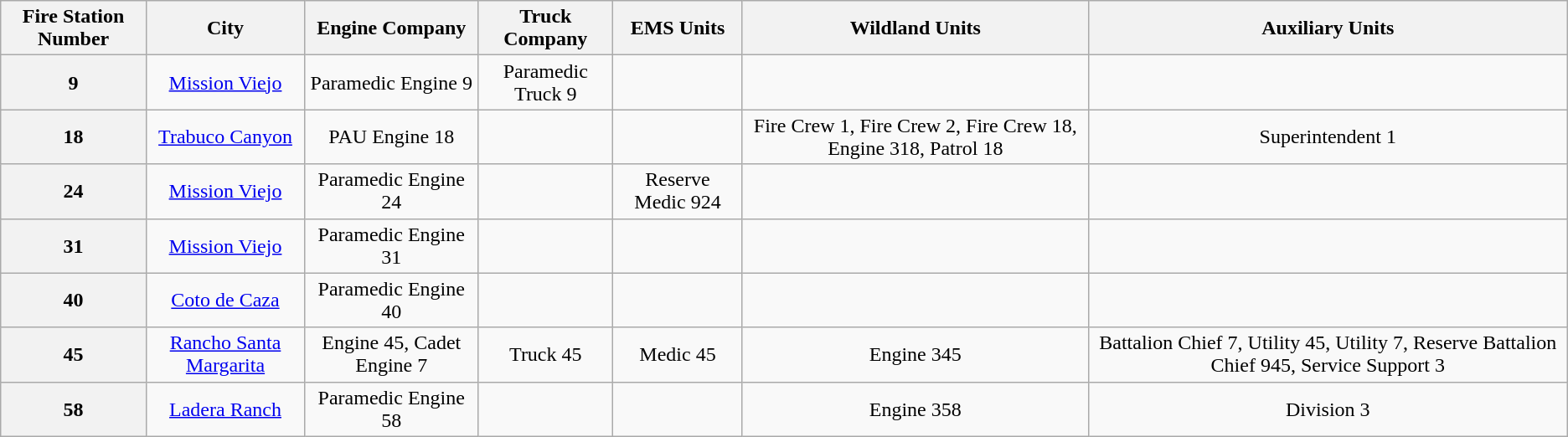<table class=wikitable style="text-align:center;">
<tr>
<th>Fire Station Number</th>
<th>City</th>
<th>Engine Company</th>
<th>Truck Company</th>
<th>EMS Units</th>
<th>Wildland Units</th>
<th>Auxiliary Units</th>
</tr>
<tr>
<th>9</th>
<td><a href='#'>Mission Viejo</a></td>
<td>Paramedic Engine 9</td>
<td>Paramedic Truck 9</td>
<td></td>
<td></td>
<td></td>
</tr>
<tr>
<th>18</th>
<td><a href='#'>Trabuco Canyon</a></td>
<td>PAU Engine 18</td>
<td></td>
<td></td>
<td>Fire Crew 1, Fire Crew 2, Fire Crew 18, Engine 318, Patrol 18</td>
<td>Superintendent 1</td>
</tr>
<tr>
<th>24</th>
<td><a href='#'>Mission Viejo</a></td>
<td>Paramedic Engine 24</td>
<td></td>
<td>Reserve Medic 924</td>
<td></td>
<td></td>
</tr>
<tr>
<th>31</th>
<td><a href='#'>Mission Viejo</a></td>
<td>Paramedic Engine 31</td>
<td></td>
<td></td>
<td></td>
<td></td>
</tr>
<tr>
<th>40</th>
<td><a href='#'>Coto de Caza</a></td>
<td>Paramedic Engine 40</td>
<td></td>
<td></td>
<td></td>
<td></td>
</tr>
<tr>
<th>45</th>
<td><a href='#'>Rancho Santa Margarita</a></td>
<td>Engine 45, Cadet Engine 7</td>
<td>Truck 45</td>
<td>Medic 45</td>
<td>Engine 345</td>
<td>Battalion Chief 7, Utility 45, Utility 7, Reserve Battalion Chief 945, Service Support 3</td>
</tr>
<tr>
<th>58</th>
<td><a href='#'>Ladera Ranch</a></td>
<td>Paramedic Engine 58</td>
<td></td>
<td></td>
<td>Engine 358</td>
<td>Division 3</td>
</tr>
</table>
